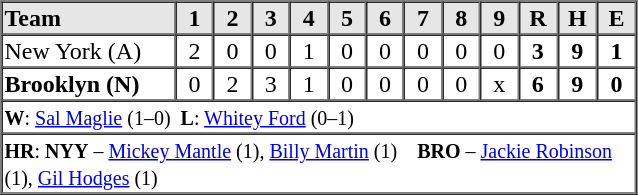<table border=1 cellspacing=0 width=425 style="margin-left:3em;">
<tr style="text-align:center; background-color:#e6e6e6;">
<th align=left width=125>Team</th>
<th width=25>1</th>
<th width=25>2</th>
<th width=25>3</th>
<th width=25>4</th>
<th width=25>5</th>
<th width=25>6</th>
<th width=25>7</th>
<th width=25>8</th>
<th width=25>9</th>
<th width=25>R</th>
<th width=25>H</th>
<th width=25>E</th>
</tr>
<tr style="text-align:center;">
<td align=left>New York (A)</td>
<td>2</td>
<td>0</td>
<td>0</td>
<td>1</td>
<td>0</td>
<td>0</td>
<td>0</td>
<td>0</td>
<td>0</td>
<td><strong>3</strong></td>
<td><strong>9</strong></td>
<td><strong>1</strong></td>
</tr>
<tr style="text-align:center;">
<td align=left><strong>Brooklyn (N)</strong></td>
<td>0</td>
<td>2</td>
<td>3</td>
<td>1</td>
<td>0</td>
<td>0</td>
<td>0</td>
<td>0</td>
<td>x</td>
<td><strong>6</strong></td>
<td><strong>9</strong></td>
<td><strong>0</strong></td>
</tr>
<tr style="text-align:left;">
<td colspan=13><small><strong>W</strong>: <a href='#'>Sal Maglie</a> (1–0)  <strong>L</strong>: <a href='#'>Whitey Ford</a> (0–1)</small></td>
</tr>
<tr style="text-align:left;">
<td colspan=13><small><strong>HR</strong>: <strong>NYY</strong> – <a href='#'>Mickey Mantle</a> (1), <a href='#'>Billy Martin</a> (1)    <strong>BRO</strong> – <a href='#'>Jackie Robinson</a> (1), <a href='#'>Gil Hodges</a> (1)</small></td>
</tr>
</table>
